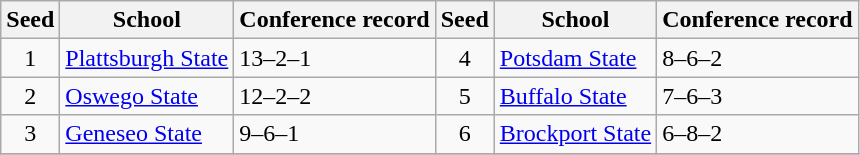<table class="wikitable">
<tr>
<th>Seed</th>
<th>School</th>
<th>Conference record</th>
<th>Seed</th>
<th>School</th>
<th>Conference record</th>
</tr>
<tr>
<td align=center>1</td>
<td><a href='#'>Plattsburgh State</a></td>
<td>13–2–1</td>
<td align=center>4</td>
<td><a href='#'>Potsdam State</a></td>
<td>8–6–2</td>
</tr>
<tr>
<td align=center>2</td>
<td><a href='#'>Oswego State</a></td>
<td>12–2–2</td>
<td align=center>5</td>
<td><a href='#'>Buffalo State</a></td>
<td>7–6–3</td>
</tr>
<tr>
<td align=center>3</td>
<td><a href='#'>Geneseo State</a></td>
<td>9–6–1</td>
<td align=center>6</td>
<td><a href='#'>Brockport State</a></td>
<td>6–8–2</td>
</tr>
<tr>
</tr>
</table>
